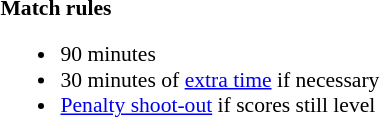<table style="width:100%;font-size:90%">
<tr>
<td style="width:60%;vertical-align:top"><br><strong>Match rules</strong><ul><li>90 minutes</li><li>30 minutes of <a href='#'>extra time</a> if necessary</li><li><a href='#'>Penalty shoot-out</a> if scores still level</li></ul></td>
</tr>
</table>
